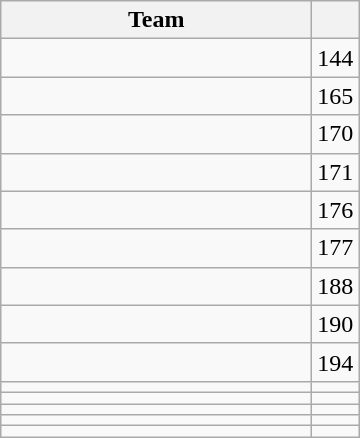<table class="wikitable">
<tr>
<th style="width: 200px;">Team</th>
<th></th>
</tr>
<tr>
<td></td>
<td style="text-align: center;">144</td>
</tr>
<tr>
<td></td>
<td style="text-align: center;">165</td>
</tr>
<tr>
<td></td>
<td style="text-align: center;">170</td>
</tr>
<tr>
<td></td>
<td style="text-align: center;">171</td>
</tr>
<tr>
<td></td>
<td style="text-align: center;">176</td>
</tr>
<tr>
<td></td>
<td style="text-align: center;">177</td>
</tr>
<tr>
<td></td>
<td style="text-align: center;">188</td>
</tr>
<tr>
<td></td>
<td style="text-align: center;">190</td>
</tr>
<tr>
<td></td>
<td style="text-align: center;">194</td>
</tr>
<tr>
<td></td>
<td style="text-align: center;"></td>
</tr>
<tr>
<td></td>
<td style="text-align: center;"></td>
</tr>
<tr>
<td></td>
<td style="text-align: center;"></td>
</tr>
<tr>
<td></td>
<td style="text-align: center;"></td>
</tr>
<tr>
<td></td>
<td style="text-align: center;"></td>
</tr>
</table>
